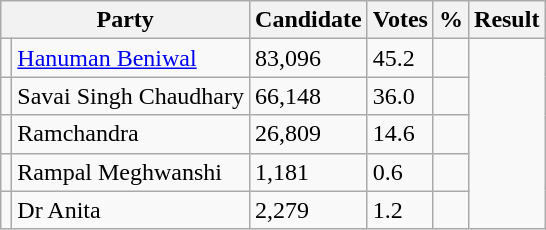<table class="wikitable">
<tr>
<th colspan=2>Party</th>
<th>Candidate</th>
<th>Votes</th>
<th>%</th>
<th>Result</th>
</tr>
<tr>
<td></td>
<td><a href='#'>Hanuman Beniwal</a></td>
<td>83,096</td>
<td>45.2</td>
<td></td>
</tr>
<tr>
<td></td>
<td>Savai Singh Chaudhary</td>
<td>66,148</td>
<td>36.0</td>
<td></td>
</tr>
<tr>
<td></td>
<td>Ramchandra</td>
<td>26,809</td>
<td>14.6</td>
<td></td>
</tr>
<tr>
<td></td>
<td>Rampal Meghwanshi</td>
<td>1,181</td>
<td>0.6</td>
<td></td>
</tr>
<tr>
<td></td>
<td>Dr Anita</td>
<td>2,279</td>
<td>1.2</td>
<td></td>
</tr>
</table>
